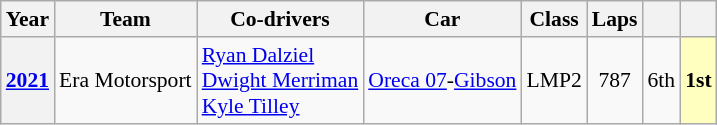<table class="wikitable" style="text-align:center; font-size:90%;">
<tr>
<th>Year</th>
<th>Team</th>
<th>Co-drivers</th>
<th>Car</th>
<th>Class</th>
<th>Laps</th>
<th></th>
<th></th>
</tr>
<tr>
<th><a href='#'>2021</a></th>
<td align="left"> Era Motorsport</td>
<td align="left"> <a href='#'>Ryan Dalziel</a><br> <a href='#'>Dwight Merriman</a><br> <a href='#'>Kyle Tilley</a></td>
<td align="left"><a href='#'>Oreca 07</a>-<a href='#'>Gibson</a></td>
<td>LMP2</td>
<td>787</td>
<td>6th</td>
<td style="background:#FFFFBF;"><strong>1st</strong></td>
</tr>
</table>
